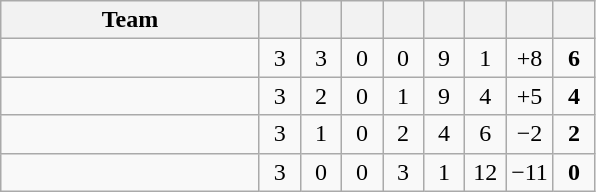<table class="wikitable" style="text-align:center">
<tr>
<th width=165>Team</th>
<th width=20></th>
<th width=20></th>
<th width=20></th>
<th width=20></th>
<th width=20></th>
<th width=20></th>
<th width=20></th>
<th width=20></th>
</tr>
<tr align=center>
<td align=left></td>
<td>3</td>
<td>3</td>
<td>0</td>
<td>0</td>
<td>9</td>
<td>1</td>
<td>+8</td>
<td><strong>6</strong></td>
</tr>
<tr align=center>
<td align=left></td>
<td>3</td>
<td>2</td>
<td>0</td>
<td>1</td>
<td>9</td>
<td>4</td>
<td>+5</td>
<td><strong>4</strong></td>
</tr>
<tr align=center>
<td align=left></td>
<td>3</td>
<td>1</td>
<td>0</td>
<td>2</td>
<td>4</td>
<td>6</td>
<td>−2</td>
<td><strong>2</strong></td>
</tr>
<tr align=center>
<td align=left></td>
<td>3</td>
<td>0</td>
<td>0</td>
<td>3</td>
<td>1</td>
<td>12</td>
<td>−11</td>
<td><strong>0</strong></td>
</tr>
</table>
